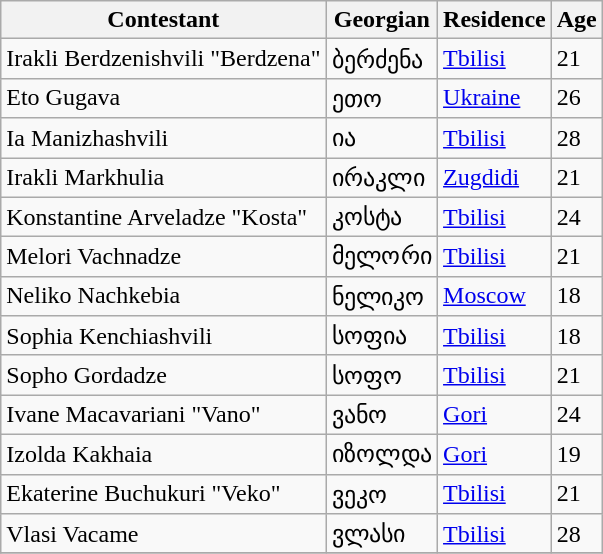<table class=wikitable>
<tr>
<th>Contestant</th>
<th>Georgian</th>
<th>Residence</th>
<th>Age</th>
</tr>
<tr>
<td>Irakli Berdzenishvili "Berdzena"</td>
<td>ბერძენა</td>
<td><a href='#'>Tbilisi</a></td>
<td>21</td>
</tr>
<tr>
<td>Eto Gugava</td>
<td>ეთო</td>
<td><a href='#'>Ukraine</a></td>
<td>26</td>
</tr>
<tr>
<td>Ia Manizhashvili</td>
<td>ია</td>
<td><a href='#'>Tbilisi</a></td>
<td>28</td>
</tr>
<tr>
<td>Irakli Markhulia</td>
<td>ირაკლი</td>
<td><a href='#'>Zugdidi</a></td>
<td>21</td>
</tr>
<tr>
<td>Konstantine Arveladze "Kosta"</td>
<td>კოსტა</td>
<td><a href='#'>Tbilisi</a></td>
<td>24</td>
</tr>
<tr>
<td>Melori Vachnadze</td>
<td>მელორი</td>
<td><a href='#'>Tbilisi</a></td>
<td>21</td>
</tr>
<tr>
<td>Neliko Nachkebia</td>
<td>ნელიკო</td>
<td><a href='#'>Moscow</a></td>
<td>18</td>
</tr>
<tr>
<td>Sophia Kenchiashvili</td>
<td>სოფია</td>
<td><a href='#'>Tbilisi</a></td>
<td>18</td>
</tr>
<tr>
<td>Sopho Gordadze</td>
<td>სოფო</td>
<td><a href='#'>Tbilisi</a></td>
<td>21</td>
</tr>
<tr>
<td>Ivane Macavariani "Vano"</td>
<td>ვანო</td>
<td><a href='#'>Gori</a></td>
<td>24</td>
</tr>
<tr>
<td>Izolda Kakhaia</td>
<td>იზოლდა</td>
<td><a href='#'>Gori</a></td>
<td>19</td>
</tr>
<tr>
<td>Ekaterine Buchukuri "Veko"</td>
<td>ვეკო</td>
<td><a href='#'>Tbilisi</a></td>
<td>21</td>
</tr>
<tr>
<td>Vlasi Vacame</td>
<td>ვლასი</td>
<td><a href='#'>Tbilisi</a></td>
<td>28</td>
</tr>
<tr>
</tr>
</table>
